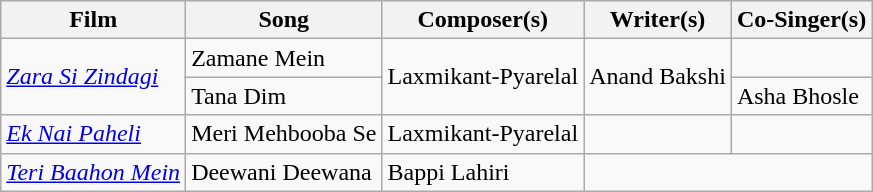<table class="wikitable">
<tr>
<th>Film</th>
<th>Song</th>
<th>Composer(s)</th>
<th>Writer(s)</th>
<th>Co-Singer(s)</th>
</tr>
<tr>
<td rowspan=2><em><a href='#'>Zara Si Zindagi</a></em></td>
<td>Zamane Mein</td>
<td rowspan=2>Laxmikant-Pyarelal</td>
<td rowspan=2>Anand Bakshi</td>
</tr>
<tr>
<td>Tana Dim</td>
<td>Asha Bhosle</td>
</tr>
<tr>
<td><em><a href='#'>Ek Nai Paheli</a></em></td>
<td>Meri Mehbooba Se</td>
<td>Laxmikant-Pyarelal</td>
<td></td>
<td></td>
</tr>
<tr>
<td><a href='#'><em>Teri Baahon Mein</em></a></td>
<td>Deewani Deewana</td>
<td>Bappi Lahiri</td>
</tr>
</table>
